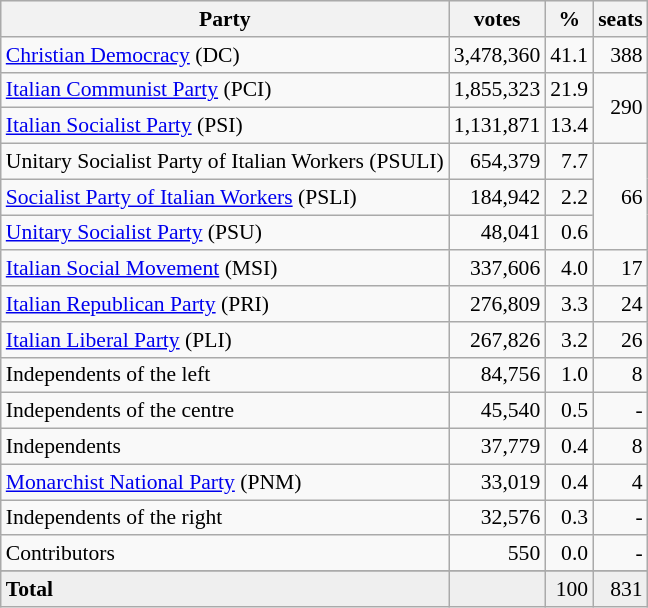<table class="wikitable" style="font-size: 90%;">
<tr bgcolor="EFEFEF">
<th>Party</th>
<th>votes</th>
<th>%</th>
<th>seats</th>
</tr>
<tr>
<td><a href='#'>Christian Democracy</a> (DC)</td>
<td align=right>3,478,360</td>
<td align=right>41.1</td>
<td align=right>388</td>
</tr>
<tr>
<td><a href='#'>Italian Communist Party</a> (PCI)</td>
<td align=right>1,855,323</td>
<td align=right>21.9</td>
<td align=right rowspan=2>290</td>
</tr>
<tr>
<td><a href='#'>Italian Socialist Party</a> (PSI)</td>
<td align=right>1,131,871</td>
<td align=right>13.4</td>
</tr>
<tr>
<td>Unitary Socialist Party of Italian Workers (PSULI)</td>
<td align=right>654,379</td>
<td align=right>7.7</td>
<td align=right rowspan=3>66</td>
</tr>
<tr>
<td><a href='#'>Socialist Party of Italian Workers</a> (PSLI)</td>
<td align=right>184,942</td>
<td align=right>2.2</td>
</tr>
<tr>
<td><a href='#'>Unitary Socialist Party</a> (PSU)</td>
<td align=right>48,041</td>
<td align=right>0.6</td>
</tr>
<tr>
<td><a href='#'>Italian Social Movement</a> (MSI)</td>
<td align=right>337,606</td>
<td align=right>4.0</td>
<td align=right>17</td>
</tr>
<tr>
<td><a href='#'>Italian Republican Party</a> (PRI)</td>
<td align=right>276,809</td>
<td align=right>3.3</td>
<td align=right>24</td>
</tr>
<tr>
<td><a href='#'>Italian Liberal Party</a> (PLI)</td>
<td align=right>267,826</td>
<td align=right>3.2</td>
<td align=right>26</td>
</tr>
<tr>
<td>Independents of the left</td>
<td align=right>84,756</td>
<td align=right>1.0</td>
<td align=right>8</td>
</tr>
<tr>
<td>Independents of the centre</td>
<td align=right>45,540</td>
<td align=right>0.5</td>
<td align=right>-</td>
</tr>
<tr>
<td>Independents</td>
<td align=right>37,779</td>
<td align=right>0.4</td>
<td align=right>8</td>
</tr>
<tr>
<td><a href='#'>Monarchist National Party</a> (PNM)</td>
<td align=right>33,019</td>
<td align=right>0.4</td>
<td align=right>4</td>
</tr>
<tr>
<td>Independents of the right</td>
<td align=right>32,576</td>
<td align=right>0.3</td>
<td align=right>-</td>
</tr>
<tr>
<td>Contributors</td>
<td align=right>550</td>
<td align=right>0.0</td>
<td align=right>-</td>
</tr>
<tr>
</tr>
<tr bgcolor="EFEFEF">
<td align=left><strong>Total</strong></td>
<td align=right></td>
<td align=right>100</td>
<td align=right>831</td>
</tr>
</table>
